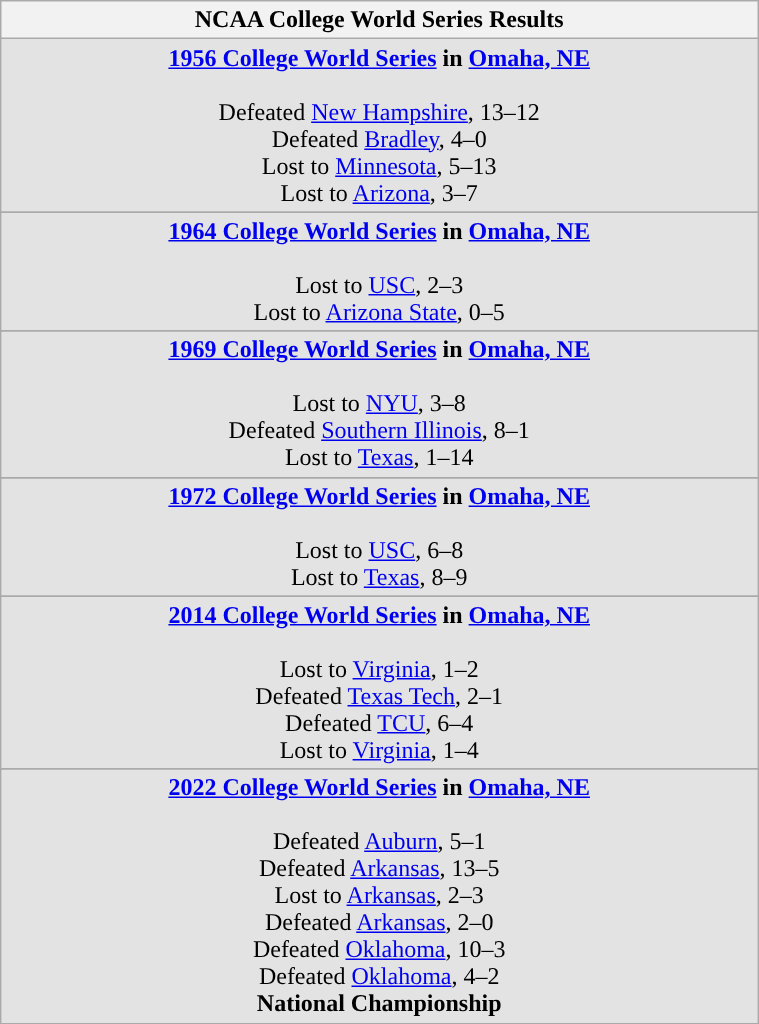<table Class="wikitable" width="40%">
<tr>
<th>NCAA College World Series Results</th>
</tr>
<tr style="background: #e3e3e3;">
<td align="center"><strong><a href='#'>1956 College World Series</a> in <a href='#'>Omaha, NE</a> </strong><br><br>Defeated <a href='#'>New Hampshire</a>, 13–12<br>
Defeated <a href='#'>Bradley</a>, 4–0<br>
Lost to <a href='#'>Minnesota</a>, 5–13<br>
Lost to <a href='#'>Arizona</a>, 3–7<br></td>
</tr>
<tr>
</tr>
<tr style="background: #e3e3e3;">
<td align="center"><strong><a href='#'>1964 College World Series</a> in <a href='#'>Omaha, NE</a> </strong><br><br>Lost to <a href='#'>USC</a>, 2–3<br>
Lost to <a href='#'>Arizona State</a>, 0–5<br></td>
</tr>
<tr>
</tr>
<tr style="background: #e3e3e3;">
<td align="center"><strong><a href='#'>1969 College World Series</a> in <a href='#'>Omaha, NE</a> </strong><br><br>Lost to <a href='#'>NYU</a>, 3–8<br>
Defeated <a href='#'>Southern Illinois</a>, 8–1<br>
Lost to <a href='#'>Texas</a>, 1–14<br></td>
</tr>
<tr>
</tr>
<tr style="background: #e3e3e3;">
<td align="center"><strong><a href='#'>1972 College World Series</a> in <a href='#'>Omaha, NE</a> </strong><br><br>Lost to <a href='#'>USC</a>, 6–8<br>
Lost to <a href='#'>Texas</a>, 8–9<br></td>
</tr>
<tr>
</tr>
<tr style="background: #e3e3e3;">
<td align="center"><strong><a href='#'>2014 College World Series</a> in <a href='#'>Omaha, NE</a> </strong><br><br>Lost to <a href='#'>Virginia</a>, 1–2<br>
Defeated <a href='#'>Texas Tech</a>, 2–1<br>
Defeated <a href='#'>TCU</a>, 6–4<br>
Lost to <a href='#'>Virginia</a>, 1–4<br></td>
</tr>
<tr>
</tr>
<tr style="background: #e3e3e3;">
<td align="center"><strong><a href='#'>2022 College World Series</a> in <a href='#'>Omaha, NE</a> </strong><br><br>Defeated <a href='#'>Auburn</a>, 5–1<br>
Defeated <a href='#'>Arkansas</a>, 13–5<br>
Lost to <a href='#'>Arkansas</a>, 2–3<br>
Defeated <a href='#'>Arkansas</a>, 2–0<br>
Defeated <a href='#'>Oklahoma</a>, 10–3<br>
Defeated <a href='#'>Oklahoma</a>, 4–2<br>
<strong>National Championship</strong></td>
</tr>
</table>
